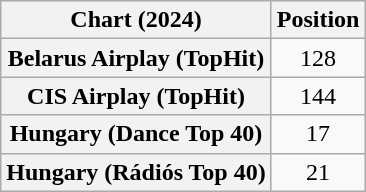<table class="wikitable sortable plainrowheaders" style="text-align:center">
<tr>
<th scope="col">Chart (2024)</th>
<th scope="col">Position</th>
</tr>
<tr>
<th scope="row">Belarus Airplay (TopHit)</th>
<td>128</td>
</tr>
<tr>
<th scope="row">CIS Airplay (TopHit)</th>
<td>144</td>
</tr>
<tr>
<th scope="row">Hungary (Dance Top 40)</th>
<td>17</td>
</tr>
<tr>
<th scope="row">Hungary (Rádiós Top 40)</th>
<td>21</td>
</tr>
</table>
